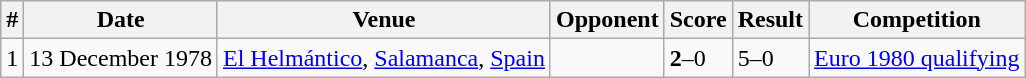<table class="wikitable">
<tr>
<th>#</th>
<th>Date</th>
<th>Venue</th>
<th>Opponent</th>
<th>Score</th>
<th>Result</th>
<th>Competition</th>
</tr>
<tr>
<td>1</td>
<td>13 December 1978</td>
<td><a href='#'>El Helmántico</a>, <a href='#'>Salamanca</a>, <a href='#'>Spain</a></td>
<td></td>
<td><strong>2</strong>–0</td>
<td>5–0</td>
<td><a href='#'>Euro 1980 qualifying</a></td>
</tr>
</table>
